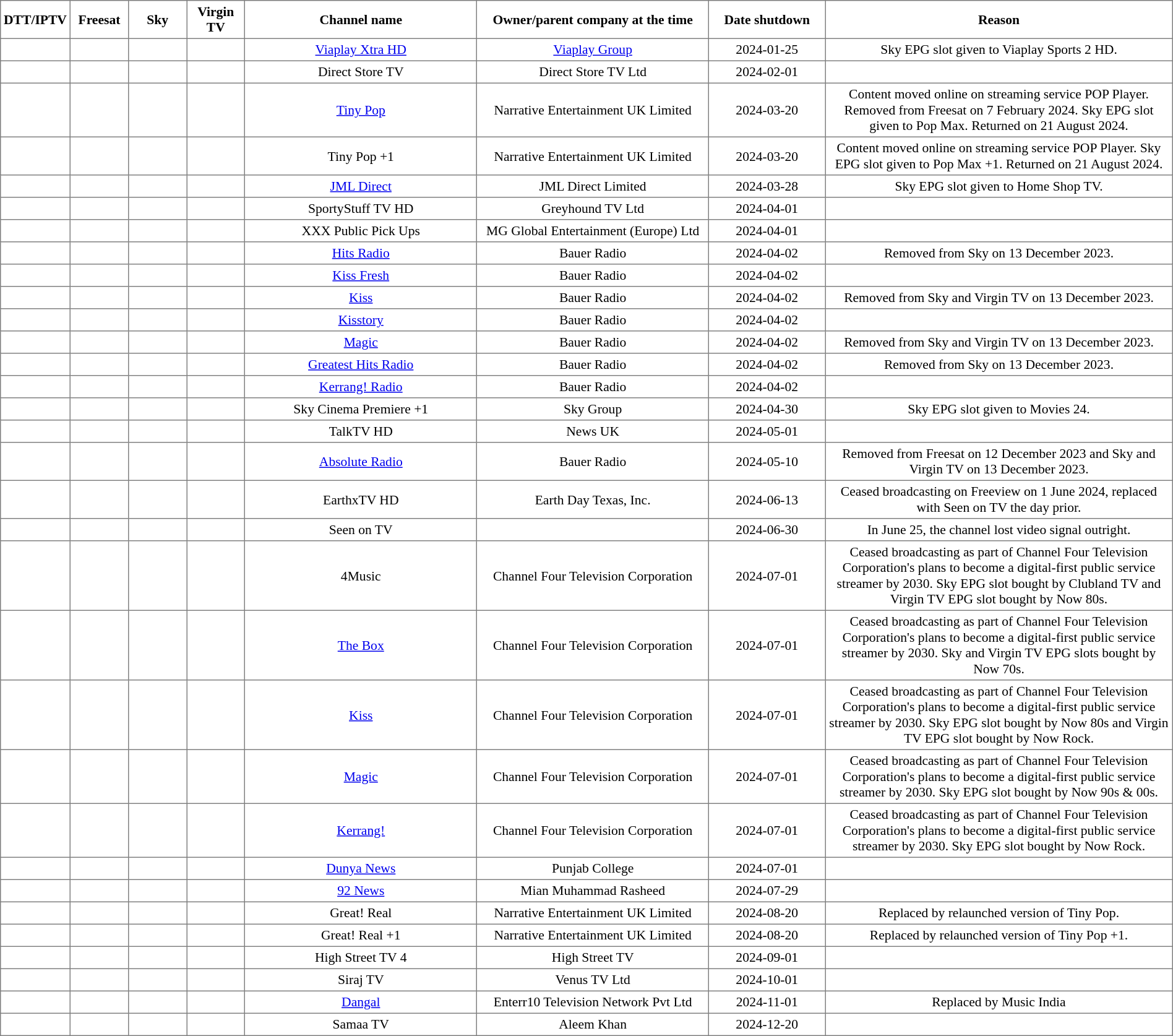<table class="toccolors sortable" border="1" cellpadding="3" style="border-collapse:collapse; font-size: 90%; text-align:center" width="100%">
<tr>
<th width="5%">DTT/IPTV</th>
<th width="5%">Freesat</th>
<th width="5%">Sky</th>
<th width="5%">Virgin TV</th>
<th width="20%">Channel name</th>
<th width="20%">Owner/parent company at the time</th>
<th width="10%">Date shutdown </th>
<th width="30%">Reason</th>
</tr>
<tr>
<td></td>
<td></td>
<td></td>
<td></td>
<td><a href='#'>Viaplay Xtra HD</a></td>
<td><a href='#'>Viaplay Group</a></td>
<td>2024-01-25</td>
<td>Sky EPG slot given to Viaplay Sports 2 HD.</td>
</tr>
<tr>
<td></td>
<td></td>
<td></td>
<td></td>
<td>Direct Store TV</td>
<td>Direct Store TV Ltd</td>
<td>2024-02-01</td>
<td></td>
</tr>
<tr>
<td></td>
<td></td>
<td></td>
<td></td>
<td><a href='#'>Tiny Pop</a></td>
<td>Narrative Entertainment UK Limited</td>
<td>2024-03-20</td>
<td>Content moved online on streaming service POP Player. Removed from Freesat on 7 February 2024. Sky EPG slot given to Pop Max. Returned on 21 August 2024.</td>
</tr>
<tr>
<td></td>
<td></td>
<td></td>
<td></td>
<td>Tiny Pop +1</td>
<td>Narrative Entertainment UK Limited</td>
<td>2024-03-20</td>
<td>Content moved online on streaming service POP Player. Sky EPG slot given to Pop Max +1. Returned on 21 August 2024.</td>
</tr>
<tr>
<td></td>
<td></td>
<td></td>
<td></td>
<td><a href='#'>JML Direct</a></td>
<td>JML Direct Limited</td>
<td>2024-03-28</td>
<td>Sky EPG slot given to Home Shop TV.</td>
</tr>
<tr>
<td></td>
<td></td>
<td></td>
<td></td>
<td>SportyStuff TV HD</td>
<td>Greyhound TV Ltd</td>
<td>2024-04-01</td>
<td></td>
</tr>
<tr>
<td></td>
<td></td>
<td></td>
<td></td>
<td>XXX Public Pick Ups</td>
<td>MG Global Entertainment (Europe) Ltd</td>
<td>2024-04-01</td>
<td></td>
</tr>
<tr>
<td></td>
<td></td>
<td></td>
<td></td>
<td><a href='#'>Hits Radio</a></td>
<td>Bauer Radio</td>
<td>2024-04-02</td>
<td>Removed from Sky on 13 December 2023.</td>
</tr>
<tr>
<td></td>
<td></td>
<td></td>
<td></td>
<td><a href='#'>Kiss Fresh</a></td>
<td>Bauer Radio</td>
<td>2024-04-02</td>
<td></td>
</tr>
<tr>
<td></td>
<td></td>
<td></td>
<td></td>
<td><a href='#'>Kiss</a></td>
<td>Bauer Radio</td>
<td>2024-04-02</td>
<td>Removed from Sky and Virgin TV on 13 December 2023.</td>
</tr>
<tr>
<td></td>
<td></td>
<td></td>
<td></td>
<td><a href='#'>Kisstory</a></td>
<td>Bauer Radio</td>
<td>2024-04-02</td>
<td></td>
</tr>
<tr>
<td></td>
<td></td>
<td></td>
<td></td>
<td><a href='#'>Magic</a></td>
<td>Bauer Radio</td>
<td>2024-04-02</td>
<td>Removed from Sky and Virgin TV on 13 December 2023.</td>
</tr>
<tr>
<td></td>
<td></td>
<td></td>
<td></td>
<td><a href='#'>Greatest Hits Radio</a></td>
<td>Bauer Radio</td>
<td>2024-04-02</td>
<td>Removed from Sky on 13 December 2023.</td>
</tr>
<tr>
<td></td>
<td></td>
<td></td>
<td></td>
<td><a href='#'>Kerrang! Radio</a></td>
<td>Bauer Radio</td>
<td>2024-04-02</td>
<td></td>
</tr>
<tr>
<td></td>
<td></td>
<td></td>
<td></td>
<td>Sky Cinema Premiere +1</td>
<td>Sky Group</td>
<td>2024-04-30</td>
<td>Sky EPG slot given to Movies 24.</td>
</tr>
<tr>
<td></td>
<td></td>
<td></td>
<td></td>
<td>TalkTV HD</td>
<td>News UK</td>
<td>2024-05-01</td>
<td></td>
</tr>
<tr>
<td></td>
<td></td>
<td></td>
<td></td>
<td><a href='#'>Absolute Radio</a></td>
<td>Bauer Radio</td>
<td>2024-05-10</td>
<td>Removed from Freesat on 12 December 2023 and Sky and Virgin TV on 13 December 2023.</td>
</tr>
<tr>
<td></td>
<td></td>
<td></td>
<td></td>
<td>EarthxTV HD</td>
<td>Earth Day Texas, Inc.</td>
<td>2024-06-13</td>
<td>Ceased broadcasting on Freeview on 1 June 2024, replaced with Seen on TV the day prior.</td>
</tr>
<tr>
<td></td>
<td></td>
<td></td>
<td></td>
<td>Seen on TV</td>
<td></td>
<td>2024-06-30</td>
<td>In June 25, the channel lost video signal outright.</td>
</tr>
<tr>
<td></td>
<td></td>
<td></td>
<td></td>
<td>4Music</td>
<td>Channel Four Television Corporation</td>
<td>2024-07-01</td>
<td>Ceased broadcasting as part of Channel Four Television Corporation's plans to become a digital-first public service streamer by 2030. Sky EPG slot bought by Clubland TV and Virgin TV EPG slot bought by Now 80s.</td>
</tr>
<tr>
<td></td>
<td></td>
<td></td>
<td></td>
<td><a href='#'>The Box</a></td>
<td>Channel Four Television Corporation</td>
<td>2024-07-01</td>
<td>Ceased broadcasting as part of Channel Four Television Corporation's plans to become a digital-first public service streamer by 2030. Sky and Virgin TV EPG slots bought by Now 70s.</td>
</tr>
<tr>
<td></td>
<td></td>
<td></td>
<td></td>
<td><a href='#'>Kiss</a></td>
<td>Channel Four Television Corporation</td>
<td>2024-07-01</td>
<td>Ceased broadcasting as part of Channel Four Television Corporation's plans to become a digital-first public service streamer by 2030. Sky EPG slot bought by Now 80s and Virgin TV EPG slot bought by Now Rock.</td>
</tr>
<tr>
<td></td>
<td></td>
<td></td>
<td></td>
<td><a href='#'>Magic</a></td>
<td>Channel Four Television Corporation</td>
<td>2024-07-01</td>
<td>Ceased broadcasting as part of Channel Four Television Corporation's plans to become a digital-first public service streamer by 2030. Sky EPG slot bought by Now 90s & 00s.</td>
</tr>
<tr>
<td></td>
<td></td>
<td></td>
<td></td>
<td><a href='#'>Kerrang!</a></td>
<td>Channel Four Television Corporation</td>
<td>2024-07-01</td>
<td>Ceased broadcasting as part of Channel Four Television Corporation's plans to become a digital-first public service streamer by 2030. Sky EPG slot bought by Now Rock.</td>
</tr>
<tr>
<td></td>
<td></td>
<td></td>
<td></td>
<td><a href='#'>Dunya News</a></td>
<td>Punjab College</td>
<td>2024-07-01</td>
<td></td>
</tr>
<tr>
<td></td>
<td></td>
<td></td>
<td></td>
<td><a href='#'>92 News</a></td>
<td>Mian Muhammad Rasheed</td>
<td>2024-07-29</td>
<td></td>
</tr>
<tr>
<td></td>
<td></td>
<td></td>
<td></td>
<td>Great! Real</td>
<td>Narrative Entertainment UK Limited</td>
<td>2024-08-20</td>
<td>Replaced by relaunched version of Tiny Pop.</td>
</tr>
<tr>
<td></td>
<td></td>
<td></td>
<td></td>
<td>Great! Real +1</td>
<td>Narrative Entertainment UK Limited</td>
<td>2024-08-20</td>
<td>Replaced by relaunched version of Tiny Pop +1.</td>
</tr>
<tr>
<td></td>
<td></td>
<td></td>
<td></td>
<td>High Street TV 4</td>
<td>High Street TV</td>
<td>2024-09-01</td>
<td></td>
</tr>
<tr>
<td></td>
<td></td>
<td></td>
<td></td>
<td>Siraj TV</td>
<td>Venus TV Ltd</td>
<td>2024-10-01</td>
<td></td>
</tr>
<tr>
<td></td>
<td></td>
<td></td>
<td></td>
<td><a href='#'>Dangal</a></td>
<td>Enterr10 Television Network Pvt Ltd</td>
<td>2024-11-01</td>
<td>Replaced by Music India</td>
</tr>
<tr>
<td></td>
<td></td>
<td></td>
<td></td>
<td>Samaa TV</td>
<td>Aleem Khan</td>
<td>2024-12-20</td>
<td></td>
</tr>
</table>
